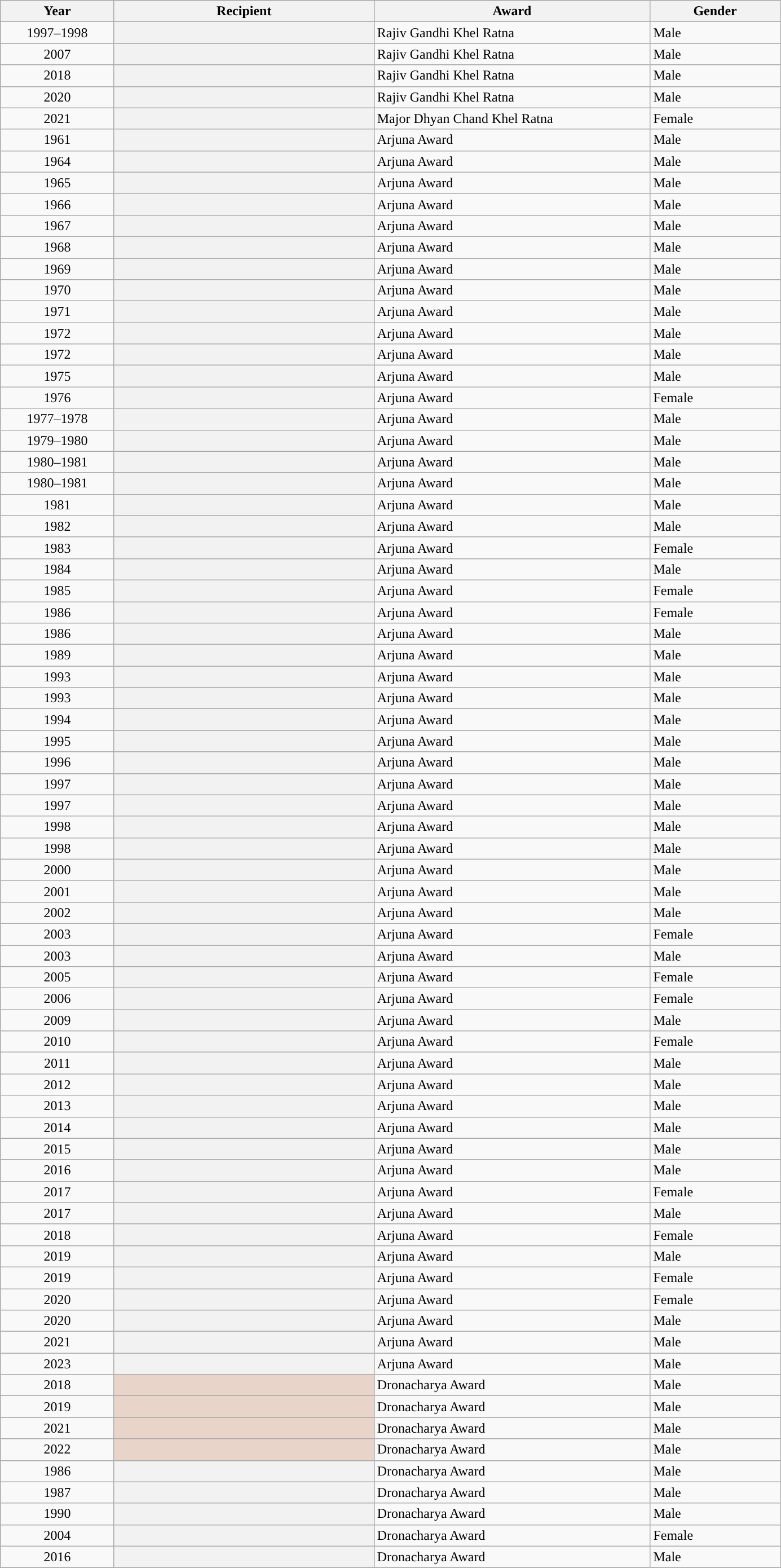<table class="wikitable plainrowheaders sortable" style="width:73%">
<tr>
<th scope="col" style="width:14%">Year</th>
<th scope="col" style="width:32%">Recipient</th>
<th scope="col" style="width:34%">Award</th>
<th scope="col" style="width:16%">Gender</th>
</tr>
<tr>
<td style="text-align:center;">1997–1998</td>
<th scope="row"></th>
<td>Rajiv Gandhi Khel Ratna</td>
<td>Male</td>
</tr>
<tr>
<td style="text-align:center;">2007</td>
<th scope="row"></th>
<td>Rajiv Gandhi Khel Ratna</td>
<td>Male</td>
</tr>
<tr>
<td style="text-align:center;">2018</td>
<th scope="row"></th>
<td>Rajiv Gandhi Khel Ratna</td>
<td>Male</td>
</tr>
<tr>
<td style="text-align:center;">2020</td>
<th scope="row"></th>
<td>Rajiv Gandhi Khel Ratna</td>
<td>Male</td>
</tr>
<tr>
<td style="text-align:center;">2021</td>
<th scope="row"></th>
<td>Major Dhyan Chand Khel Ratna</td>
<td>Female</td>
</tr>
<tr>
<td style="text-align:center;">1961</td>
<th scope="row"></th>
<td>Arjuna Award</td>
<td>Male</td>
</tr>
<tr>
<td style="text-align:center;">1964</td>
<th scope="row"></th>
<td>Arjuna Award</td>
<td>Male</td>
</tr>
<tr>
<td style="text-align:center;">1965</td>
<th scope="row"></th>
<td>Arjuna Award</td>
<td>Male</td>
</tr>
<tr>
<td style="text-align:center;">1966</td>
<th scope="row"></th>
<td>Arjuna Award</td>
<td>Male</td>
</tr>
<tr>
<td style="text-align:center;">1967</td>
<th scope="row"></th>
<td>Arjuna Award</td>
<td>Male</td>
</tr>
<tr>
<td style="text-align:center;">1968</td>
<th scope="row"></th>
<td>Arjuna Award</td>
<td>Male</td>
</tr>
<tr>
<td style="text-align:center;">1969</td>
<th scope="row"></th>
<td>Arjuna Award</td>
<td>Male</td>
</tr>
<tr>
<td style="text-align:center;">1970</td>
<th scope="row"></th>
<td>Arjuna Award</td>
<td>Male</td>
</tr>
<tr>
<td style="text-align:center;">1971</td>
<th scope="row"></th>
<td>Arjuna Award</td>
<td>Male</td>
</tr>
<tr>
<td style="text-align:center;">1972</td>
<th scope="row"></th>
<td>Arjuna Award</td>
<td>Male</td>
</tr>
<tr>
<td style="text-align:center;">1972</td>
<th scope="row"></th>
<td>Arjuna Award</td>
<td>Male</td>
</tr>
<tr>
<td style="text-align:center;">1975</td>
<th scope="row"></th>
<td>Arjuna Award</td>
<td>Male</td>
</tr>
<tr>
<td style="text-align:center;">1976</td>
<th scope="row"></th>
<td>Arjuna Award</td>
<td>Female</td>
</tr>
<tr>
<td style="text-align:center;">1977–1978</td>
<th scope="row"></th>
<td>Arjuna Award</td>
<td>Male</td>
</tr>
<tr>
<td style="text-align:center;">1979–1980</td>
<th scope="row"></th>
<td>Arjuna Award</td>
<td>Male</td>
</tr>
<tr>
<td style="text-align:center;">1980–1981</td>
<th scope="row"></th>
<td>Arjuna Award</td>
<td>Male</td>
</tr>
<tr>
<td style="text-align:center;">1980–1981</td>
<th scope="row"></th>
<td>Arjuna Award</td>
<td>Male</td>
</tr>
<tr>
<td style="text-align:center;">1981</td>
<th scope="row"></th>
<td>Arjuna Award</td>
<td>Male</td>
</tr>
<tr>
<td style="text-align:center;">1982</td>
<th scope="row"></th>
<td>Arjuna Award</td>
<td>Male</td>
</tr>
<tr>
<td style="text-align:center;">1983</td>
<th scope="row"></th>
<td>Arjuna Award</td>
<td>Female</td>
</tr>
<tr>
<td style="text-align:center;">1984</td>
<th scope="row"></th>
<td>Arjuna Award</td>
<td>Male</td>
</tr>
<tr>
<td style="text-align:center;">1985</td>
<th scope="row"></th>
<td>Arjuna Award</td>
<td>Female</td>
</tr>
<tr>
<td style="text-align:center;">1986</td>
<th scope="row"></th>
<td>Arjuna Award</td>
<td>Female</td>
</tr>
<tr>
<td style="text-align:center;">1986</td>
<th scope="row"></th>
<td>Arjuna Award</td>
<td>Male</td>
</tr>
<tr>
<td style="text-align:center;">1989</td>
<th scope="row"></th>
<td>Arjuna Award</td>
<td>Male</td>
</tr>
<tr>
<td style="text-align:center;">1993</td>
<th scope="row"></th>
<td>Arjuna Award</td>
<td>Male</td>
</tr>
<tr>
<td style="text-align:center;">1993</td>
<th scope="row"></th>
<td>Arjuna Award</td>
<td>Male</td>
</tr>
<tr>
<td style="text-align:center;">1994</td>
<th scope="row"></th>
<td>Arjuna Award</td>
<td>Male</td>
</tr>
<tr>
<td style="text-align:center;">1995</td>
<th scope="row"></th>
<td>Arjuna Award</td>
<td>Male</td>
</tr>
<tr>
<td style="text-align:center;">1996</td>
<th scope="row"></th>
<td>Arjuna Award</td>
<td>Male</td>
</tr>
<tr>
<td style="text-align:center;">1997</td>
<th scope="row"></th>
<td>Arjuna Award</td>
<td>Male</td>
</tr>
<tr>
<td style="text-align:center;">1997</td>
<th scope="row"></th>
<td>Arjuna Award</td>
<td>Male</td>
</tr>
<tr>
<td style="text-align:center;">1998</td>
<th scope="row"></th>
<td>Arjuna Award</td>
<td>Male</td>
</tr>
<tr>
<td style="text-align:center;">1998</td>
<th scope="row"></th>
<td>Arjuna Award</td>
<td>Male</td>
</tr>
<tr>
<td style="text-align:center;">2000</td>
<th scope="row"></th>
<td>Arjuna Award</td>
<td>Male</td>
</tr>
<tr>
<td style="text-align:center;">2001</td>
<th scope="row"></th>
<td>Arjuna Award</td>
<td>Male</td>
</tr>
<tr>
<td style="text-align:center;">2002</td>
<th scope="row"></th>
<td>Arjuna Award</td>
<td>Male</td>
</tr>
<tr>
<td style="text-align:center;">2003</td>
<th scope="row"></th>
<td>Arjuna Award</td>
<td>Female</td>
</tr>
<tr>
<td style="text-align:center;">2003</td>
<th scope="row"></th>
<td>Arjuna Award</td>
<td>Male</td>
</tr>
<tr>
<td style="text-align:center;">2005</td>
<th scope="row"></th>
<td>Arjuna Award</td>
<td>Female</td>
</tr>
<tr>
<td style="text-align:center;">2006</td>
<th scope="row"></th>
<td>Arjuna Award</td>
<td>Female</td>
</tr>
<tr>
<td style="text-align:center;">2009</td>
<th scope="row"></th>
<td>Arjuna Award</td>
<td>Male</td>
</tr>
<tr>
<td style="text-align:center;">2010</td>
<th scope="row"></th>
<td>Arjuna Award</td>
<td>Female</td>
</tr>
<tr>
<td style="text-align:center;">2011</td>
<th scope="row"></th>
<td>Arjuna Award</td>
<td>Male</td>
</tr>
<tr>
<td style="text-align:center;">2012</td>
<th scope="row"></th>
<td>Arjuna Award</td>
<td>Male</td>
</tr>
<tr>
<td style="text-align:center;">2013</td>
<th scope="row"></th>
<td>Arjuna Award</td>
<td>Male</td>
</tr>
<tr>
<td style="text-align:center;">2014</td>
<th scope="row"></th>
<td>Arjuna Award</td>
<td>Male</td>
</tr>
<tr>
<td style="text-align:center;">2015</td>
<th scope="row"></th>
<td>Arjuna Award</td>
<td>Male</td>
</tr>
<tr>
<td style="text-align:center;">2016</td>
<th scope="row"></th>
<td>Arjuna Award</td>
<td>Male</td>
</tr>
<tr>
<td style="text-align:center;">2017</td>
<th scope="row"></th>
<td>Arjuna Award</td>
<td>Female</td>
</tr>
<tr>
<td style="text-align:center;">2017</td>
<th scope="row"></th>
<td>Arjuna Award</td>
<td>Male</td>
</tr>
<tr>
<td style="text-align:center;">2018</td>
<th scope="row"></th>
<td>Arjuna Award</td>
<td>Female</td>
</tr>
<tr>
<td style="text-align:center;">2019</td>
<th scope="row"></th>
<td>Arjuna Award</td>
<td>Male</td>
</tr>
<tr>
<td style="text-align:center;">2019</td>
<th scope="row"></th>
<td>Arjuna Award</td>
<td>Female</td>
</tr>
<tr>
<td style="text-align:center;">2020</td>
<th scope="row"></th>
<td>Arjuna Award</td>
<td>Female</td>
</tr>
<tr>
<td style="text-align:center;">2020</td>
<th scope="row"></th>
<td>Arjuna Award</td>
<td>Male</td>
</tr>
<tr>
<td style="text-align:center;">2021</td>
<th scope="row"></th>
<td>Arjuna Award</td>
<td>Male</td>
</tr>
<tr>
<td style="text-align:center;">2023</td>
<th scope="row"></th>
<td>Arjuna Award</td>
<td>Male</td>
</tr>
<tr>
<td style="text-align:center;">2018</td>
<th scope="row" style="background-color:#E9D4C9"> </th>
<td>Dronacharya Award</td>
<td>Male</td>
</tr>
<tr>
<td style="text-align:center;">2019</td>
<th scope="row" style="background-color:#E9D4C9"> </th>
<td>Dronacharya Award</td>
<td>Male</td>
</tr>
<tr>
<td style="text-align:center;">2021</td>
<th scope="row" style="background-color:#E9D4C9"> </th>
<td>Dronacharya Award</td>
<td>Male</td>
</tr>
<tr>
<td style="text-align:center;">2022</td>
<th scope="row" style="background-color:#E9D4C9"> </th>
<td>Dronacharya Award</td>
<td>Male</td>
</tr>
<tr>
<td style="text-align:center;">1986</td>
<th scope="row"></th>
<td>Dronacharya Award</td>
<td>Male</td>
</tr>
<tr>
<td style="text-align:center;">1987</td>
<th scope="row"></th>
<td>Dronacharya Award</td>
<td>Male</td>
</tr>
<tr>
<td style="text-align:center;">1990</td>
<th scope="row"></th>
<td>Dronacharya Award</td>
<td>Male</td>
</tr>
<tr>
<td style="text-align:center;">2004</td>
<th scope="row"></th>
<td>Dronacharya Award</td>
<td>Female</td>
</tr>
<tr>
<td style="text-align:center;">2016</td>
<th scope="row"></th>
<td>Dronacharya Award</td>
<td>Male</td>
</tr>
<tr>
</tr>
</table>
